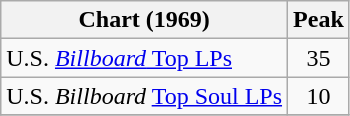<table class="wikitable">
<tr>
<th>Chart (1969)</th>
<th>Peak<br></th>
</tr>
<tr>
<td>U.S. <a href='#'><em>Billboard</em> Top LPs</a></td>
<td align="center">35</td>
</tr>
<tr>
<td>U.S. <em>Billboard</em> <a href='#'>Top Soul LPs</a></td>
<td align="center">10</td>
</tr>
<tr>
</tr>
</table>
